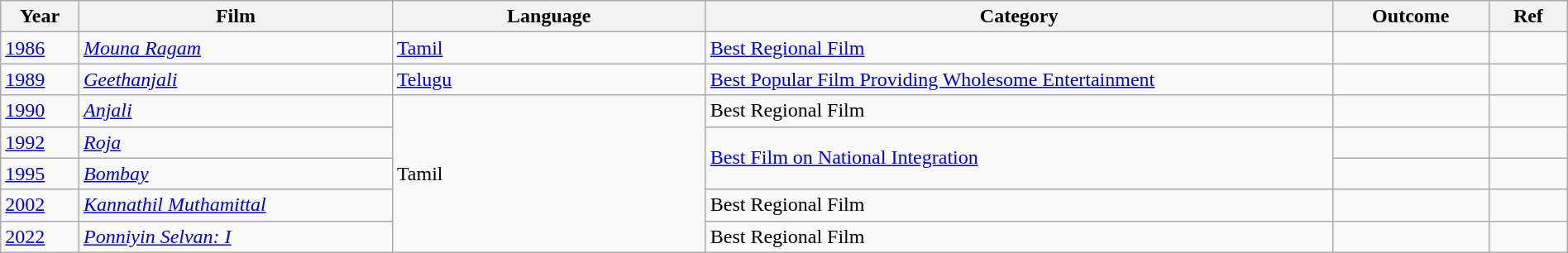<table class="wikitable" style="width:100%;">
<tr>
<th width=5%>Year</th>
<th style="width:20%;">Film</th>
<th style="width:20%;">Language</th>
<th style="width:40%;">Category</th>
<th style="width:10%;">Outcome</th>
<th style="width:5%;">Ref</th>
</tr>
<tr>
<td><a href='#'>1986</a></td>
<td><em><a href='#'>Mouna Ragam</a></em></td>
<td><a href='#'>Tamil</a></td>
<td><a href='#'>Best Regional Film</a></td>
<td></td>
<td></td>
</tr>
<tr>
<td><a href='#'>1989</a></td>
<td><em><a href='#'>Geethanjali</a></em></td>
<td><a href='#'>Telugu</a></td>
<td><a href='#'>Best Popular Film Providing Wholesome Entertainment</a></td>
<td></td>
<td></td>
</tr>
<tr>
<td><a href='#'>1990</a></td>
<td><em><a href='#'>Anjali</a></em></td>
<td rowspan="5">Tamil</td>
<td>Best Regional Film</td>
<td></td>
<td></td>
</tr>
<tr>
<td><a href='#'>1992</a></td>
<td><em><a href='#'>Roja</a></em></td>
<td rowspan="2"><a href='#'>Best Film on National Integration</a></td>
<td></td>
<td></td>
</tr>
<tr>
<td><a href='#'>1995</a></td>
<td><em><a href='#'>Bombay</a></em></td>
<td></td>
<td></td>
</tr>
<tr>
<td><a href='#'>2002</a></td>
<td><em><a href='#'>Kannathil Muthamittal</a></em></td>
<td>Best Regional Film</td>
<td></td>
<td></td>
</tr>
<tr>
<td><a href='#'>2022</a></td>
<td><em><a href='#'>Ponniyin Selvan: I</a></em></td>
<td>Best Regional Film</td>
<td></td>
<td></td>
</tr>
</table>
